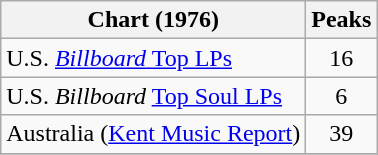<table class="wikitable">
<tr>
<th>Chart (1976)</th>
<th>Peaks<br></th>
</tr>
<tr>
<td>U.S. <a href='#'><em>Billboard</em> Top LPs</a></td>
<td align="center">16</td>
</tr>
<tr>
<td>U.S. <em>Billboard</em> <a href='#'>Top Soul LPs</a></td>
<td align="center">6</td>
</tr>
<tr>
<td>Australia (<a href='#'>Kent Music Report</a>)</td>
<td align="center">39</td>
</tr>
<tr>
</tr>
</table>
